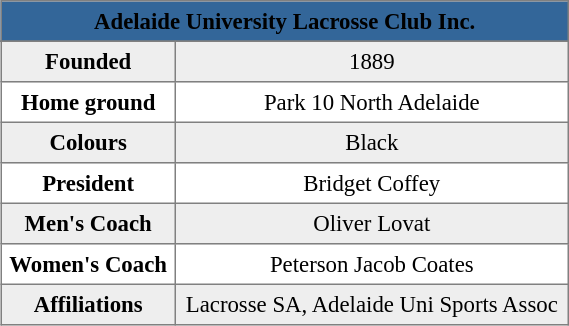<table class="toccolours" border="1" cellpadding="4" style="float: right; margin: 0 0 1em 1em; width: 30%; border-collapse: collapse; font-size: 95%; clear: right">
<tr align="center" bgcolor="#336699">
<td colspan=2><span><strong>Adelaide University Lacrosse Club Inc.</strong></span></td>
</tr>
<tr align="center">
</tr>
<tr align="center" bgcolor="#eeeeee">
<td><strong>Founded</strong></td>
<td>1889</td>
</tr>
<tr align="center">
<td><strong>Home ground</strong></td>
<td>Park 10 North Adelaide</td>
</tr>
<tr align="center" bgcolor="#eeeeee">
<td><strong>Colours</strong></td>
<td>Black</td>
</tr>
<tr align="center">
<td><strong>President</strong></td>
<td>Bridget Coffey</td>
</tr>
<tr align="center"   bgcolor="#eeeeee">
<td><strong>Men's Coach</strong></td>
<td>Oliver Lovat</td>
</tr>
<tr align="center">
<td><strong>Women's Coach</strong></td>
<td>Peterson Jacob Coates</td>
</tr>
<tr align="center" bgcolor="#eeeeee">
<td><strong>Affiliations</strong></td>
<td>Lacrosse SA, Adelaide Uni Sports Assoc</td>
</tr>
</table>
